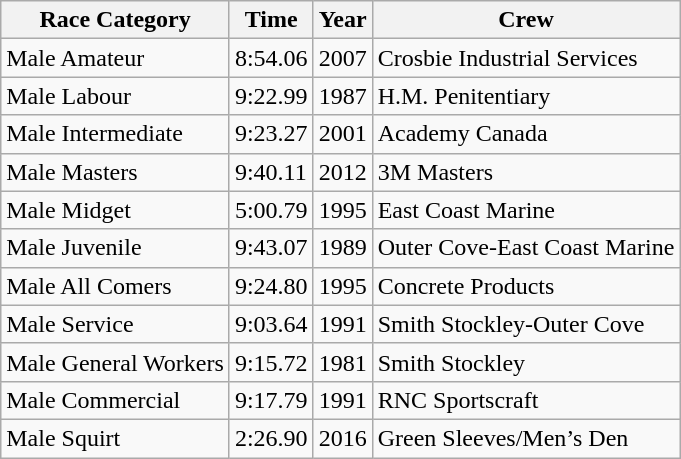<table class="wikitable">
<tr>
<th>Race Category</th>
<th>Time</th>
<th>Year</th>
<th>Crew</th>
</tr>
<tr>
<td>Male Amateur</td>
<td>8:54.06</td>
<td>2007</td>
<td>Crosbie Industrial Services</td>
</tr>
<tr>
<td>Male Labour</td>
<td>9:22.99</td>
<td>1987</td>
<td>H.M. Penitentiary</td>
</tr>
<tr>
<td>Male Intermediate</td>
<td>9:23.27</td>
<td>2001</td>
<td>Academy Canada</td>
</tr>
<tr>
<td>Male Masters</td>
<td>9:40.11</td>
<td>2012</td>
<td>3M Masters</td>
</tr>
<tr>
<td>Male Midget</td>
<td>5:00.79</td>
<td>1995</td>
<td>East Coast Marine</td>
</tr>
<tr>
<td>Male Juvenile</td>
<td>9:43.07</td>
<td>1989</td>
<td>Outer Cove-East Coast Marine</td>
</tr>
<tr>
<td>Male All Comers</td>
<td>9:24.80</td>
<td>1995</td>
<td>Concrete Products</td>
</tr>
<tr>
<td>Male Service</td>
<td>9:03.64</td>
<td>1991</td>
<td>Smith Stockley-Outer Cove</td>
</tr>
<tr>
<td>Male General Workers</td>
<td>9:15.72</td>
<td>1981</td>
<td>Smith Stockley</td>
</tr>
<tr>
<td>Male Commercial</td>
<td>9:17.79</td>
<td>1991</td>
<td>RNC Sportscraft</td>
</tr>
<tr>
<td>Male Squirt</td>
<td>2:26.90</td>
<td>2016</td>
<td>Green Sleeves/Men’s Den</td>
</tr>
</table>
